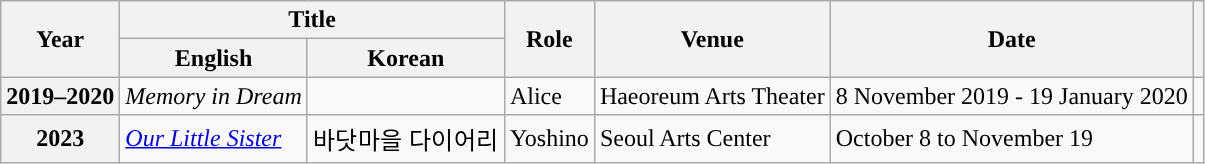<table class="wikitable sortable plainrowheaders" style="text-align:left; font-size:100%;">
<tr>
<th scope="col" rowspan="2">Year</th>
<th scope="col" colspan="2">Title</th>
<th scope="col" rowspan="2">Role</th>
<th scope="col" rowspan="2" class="unsortable">Venue</th>
<th scope="col" rowspan="2">Date</th>
<th rowspan="2" scope="col" class="unsortable"></th>
</tr>
<tr>
<th>English</th>
<th>Korean</th>
</tr>
<tr>
<th scope="row">2019–2020</th>
<td><em>Memory in Dream</em></td>
<td></td>
<td>Alice</td>
<td>Haeoreum Arts Theater</td>
<td>8 November 2019 - 19 January 2020</td>
<td Style="text-align:center;"></td>
</tr>
<tr>
<th scope="row">2023</th>
<td><em><a href='#'>Our Little Sister</a></em></td>
<td>바닷마을 다이어리</td>
<td>Yoshino</td>
<td>Seoul Arts Center</td>
<td>October 8 to November 19</td>
<td style="text-align:center"></td>
</tr>
</table>
